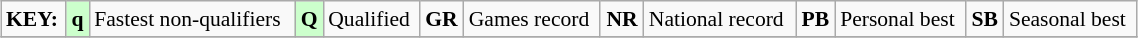<table class="wikitable" style="margin:0.5em auto; font-size:90%;position:relative;" width=60%>
<tr>
<td><strong>KEY:</strong></td>
<td bgcolor=ccffcc align=center><strong>q</strong></td>
<td>Fastest non-qualifiers</td>
<td bgcolor=ccffcc align=center><strong>Q</strong></td>
<td>Qualified</td>
<td align=center><strong>GR</strong></td>
<td>Games record</td>
<td align=center><strong>NR</strong></td>
<td>National record</td>
<td align=center><strong>PB</strong></td>
<td>Personal best</td>
<td align=center><strong>SB</strong></td>
<td>Seasonal best</td>
</tr>
<tr>
</tr>
</table>
